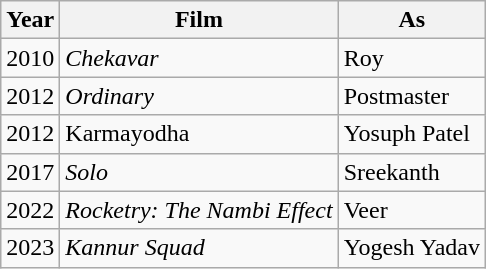<table class="wikitable">
<tr>
<th>Year</th>
<th>Film</th>
<th>As</th>
</tr>
<tr>
<td>2010</td>
<td><em>Chekavar</em></td>
<td>Roy</td>
</tr>
<tr>
<td>2012</td>
<td><em>Ordinary</em></td>
<td>Postmaster</td>
</tr>
<tr>
<td>2012</td>
<td>Karmayodha</td>
<td>Yosuph Patel</td>
</tr>
<tr>
<td>2017</td>
<td><em>Solo</em></td>
<td>Sreekanth</td>
</tr>
<tr>
<td>2022</td>
<td><em>Rocketry: The Nambi Effect</em></td>
<td>Veer</td>
</tr>
<tr>
<td>2023</td>
<td><em>Kannur Squad</em></td>
<td>Yogesh Yadav</td>
</tr>
</table>
